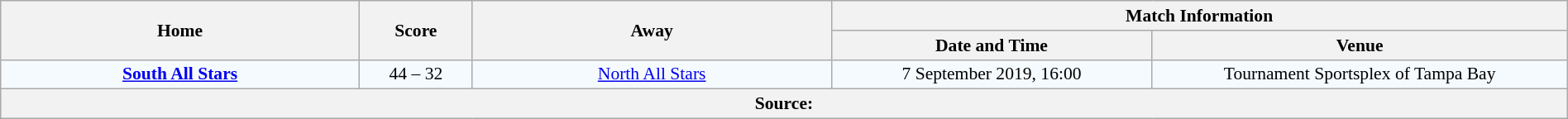<table class="wikitable" width="100%" style="border-collapse:collapse; font-size:90%; text-align:center;">
<tr>
<th rowspan="2" width="19%">Home</th>
<th rowspan="2" width="6%">Score</th>
<th rowspan="2" width="19%">Away</th>
<th colspan="2">Match Information</th>
</tr>
<tr bgcolor="#CCCCCC">
<th width="17%">Date and Time</th>
<th width="22%">Venue</th>
</tr>
<tr bgcolor="#F5FAFF">
<td><strong><a href='#'>South All Stars</a></strong></td>
<td>44 – 32</td>
<td><a href='#'>North All Stars</a></td>
<td>7 September 2019, 16:00</td>
<td>Tournament Sportsplex of Tampa Bay</td>
</tr>
<tr bgcolor="#C1D8FF">
<th colspan="5">Source:</th>
</tr>
</table>
